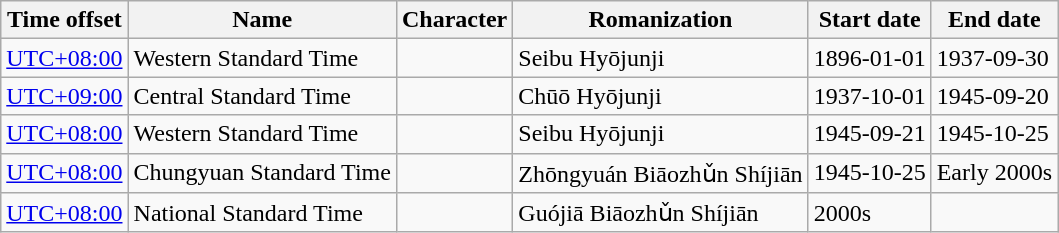<table class=wikitable>
<tr>
<th>Time offset</th>
<th>Name</th>
<th>Character</th>
<th>Romanization</th>
<th>Start date</th>
<th>End date</th>
</tr>
<tr>
<td><a href='#'>UTC+08:00</a></td>
<td>Western Standard Time</td>
<td></td>
<td>Seibu Hyōjunji</td>
<td>1896-01-01</td>
<td>1937-09-30</td>
</tr>
<tr>
<td><a href='#'>UTC+09:00</a></td>
<td>Central Standard Time</td>
<td></td>
<td>Chūō Hyōjunji</td>
<td>1937-10-01</td>
<td>1945-09-20</td>
</tr>
<tr>
<td><a href='#'>UTC+08:00</a></td>
<td>Western Standard Time</td>
<td></td>
<td>Seibu Hyōjunji</td>
<td>1945-09-21</td>
<td>1945-10-25</td>
</tr>
<tr>
<td><a href='#'>UTC+08:00</a></td>
<td>Chungyuan Standard Time</td>
<td></td>
<td>Zhōngyuán Biāozhǔn Shíjiān</td>
<td>1945-10-25</td>
<td>Early 2000s</td>
</tr>
<tr>
<td><a href='#'>UTC+08:00</a></td>
<td>National Standard Time</td>
<td></td>
<td>Guójiā Biāozhǔn Shíjiān</td>
<td>2000s</td>
<td></td>
</tr>
</table>
